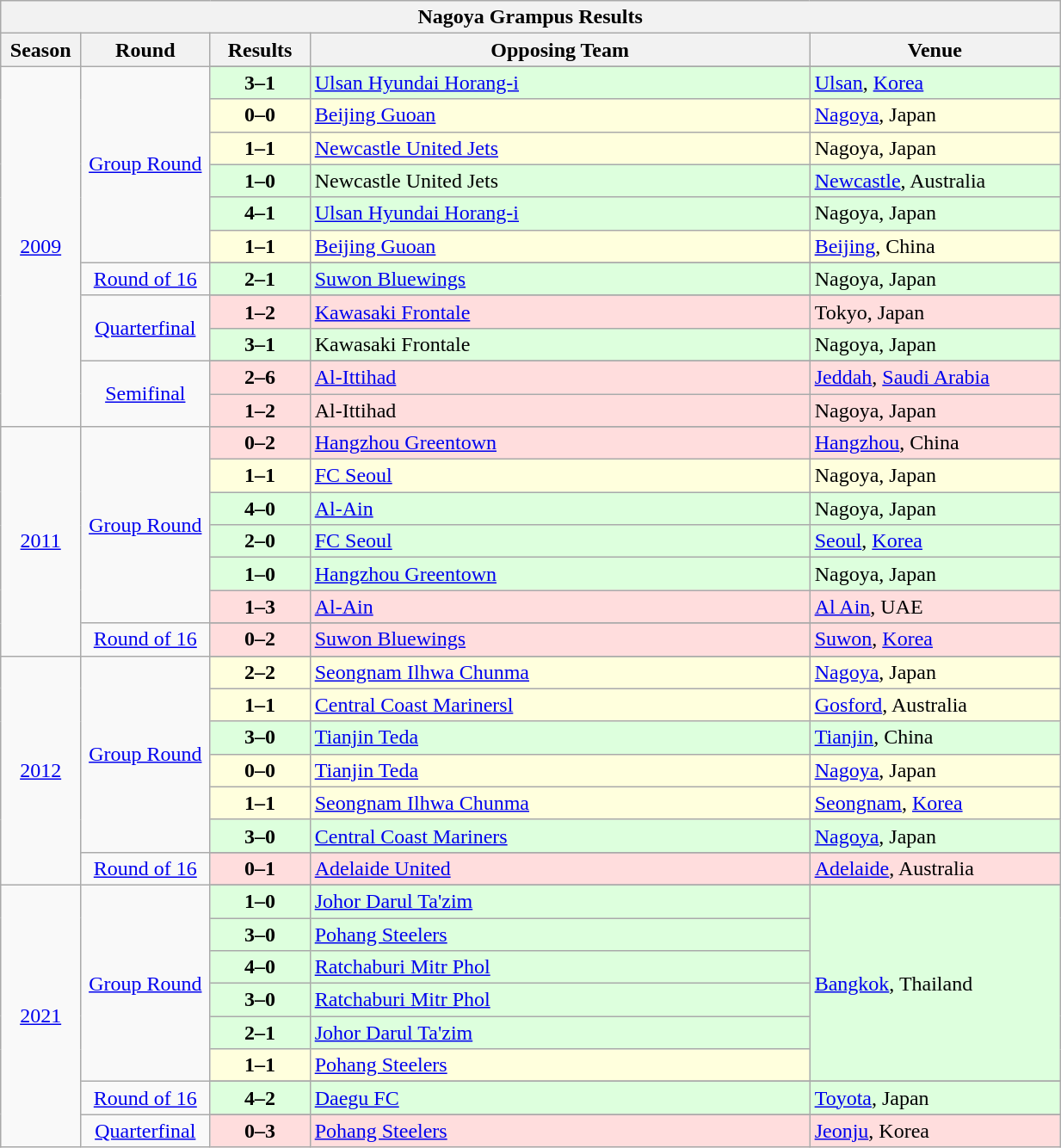<table width=65% class="wikitable sortable" style="text-align:center;">
<tr>
<th colspan=6>Nagoya Grampus Results</th>
</tr>
<tr>
<th width=5%>Season</th>
<th width=10%>Round</th>
<th width=8%>Results</th>
<th width=40%>Opposing Team</th>
<th width=20%>Venue</th>
</tr>
<tr>
<td rowspan=15><a href='#'>2009</a></td>
<td rowspan=7><a href='#'>Group Round</a></td>
</tr>
<tr style="background:#ddffdd">
<td><strong>3–1</strong></td>
<td align="left"> <a href='#'>Ulsan Hyundai Horang-i</a></td>
<td align="left"><a href='#'>Ulsan</a>, <a href='#'>Korea</a></td>
</tr>
<tr style="background:#ffffdd">
<td><strong>0–0</strong></td>
<td align="left"> <a href='#'>Beijing Guoan</a></td>
<td align="left"><a href='#'>Nagoya</a>, Japan</td>
</tr>
<tr style="background:#ffffdd">
<td><strong>1–1</strong></td>
<td align="left"> <a href='#'>Newcastle United Jets</a></td>
<td align="left">Nagoya, Japan</td>
</tr>
<tr style="background:#ddffdd">
<td><strong>1–0</strong></td>
<td align="left"> Newcastle United Jets</td>
<td align="left"><a href='#'>Newcastle</a>, Australia</td>
</tr>
<tr style="background:#ddffdd">
<td><strong>4–1</strong></td>
<td align="left"> <a href='#'>Ulsan Hyundai Horang-i</a></td>
<td align="left">Nagoya, Japan</td>
</tr>
<tr style="background:#ffffdd">
<td><strong>1–1</strong></td>
<td align="left"> <a href='#'>Beijing Guoan</a></td>
<td align="left"><a href='#'>Beijing</a>, China</td>
</tr>
<tr>
<td rowspan=2><a href='#'>Round of 16</a></td>
</tr>
<tr style="background:#ddffdd">
<td><strong>2–1</strong></td>
<td align="left"> <a href='#'>Suwon Bluewings</a></td>
<td align="left">Nagoya, Japan</td>
</tr>
<tr>
<td rowspan=3><a href='#'>Quarterfinal</a></td>
</tr>
<tr style="background:#ffdddd">
<td><strong>1–2</strong></td>
<td align="left"> <a href='#'>Kawasaki Frontale</a></td>
<td align="left">Tokyo, Japan</td>
</tr>
<tr style="background:#ddffdd">
<td><strong>3–1</strong></td>
<td align="left"> Kawasaki Frontale</td>
<td align="left">Nagoya, Japan</td>
</tr>
<tr>
<td rowspan=3><a href='#'>Semifinal</a></td>
</tr>
<tr style="background:#ffdddd">
<td><strong>2–6</strong></td>
<td align="left"> <a href='#'>Al-Ittihad</a></td>
<td align="left"><a href='#'>Jeddah</a>, <a href='#'>Saudi Arabia</a></td>
</tr>
<tr style="background:#ffdddd">
<td><strong>1–2</strong></td>
<td align="left"> Al-Ittihad</td>
<td align="left">Nagoya, Japan</td>
</tr>
<tr>
<td rowspan=9><a href='#'>2011</a></td>
<td rowspan=7><a href='#'>Group Round</a></td>
</tr>
<tr style="background:#ffdddd">
<td><strong>0–2</strong></td>
<td align="left"> <a href='#'>Hangzhou Greentown</a></td>
<td align="left"><a href='#'>Hangzhou</a>, China</td>
</tr>
<tr style="background:#ffffdd">
<td><strong>1–1</strong></td>
<td align="left"> <a href='#'>FC Seoul</a></td>
<td align="left">Nagoya, Japan</td>
</tr>
<tr style="background:#ddffdd">
<td><strong>4–0</strong></td>
<td align="left"> <a href='#'>Al-Ain</a></td>
<td align="left">Nagoya, Japan</td>
</tr>
<tr style="background:#ddffdd">
<td><strong>2–0</strong></td>
<td align="left"> <a href='#'>FC Seoul</a></td>
<td align="left"><a href='#'>Seoul</a>, <a href='#'>Korea</a></td>
</tr>
<tr style="background:#ddffdd">
<td><strong>1–0</strong></td>
<td align="left"> <a href='#'>Hangzhou Greentown</a></td>
<td align="left">Nagoya, Japan</td>
</tr>
<tr style="background:#ffdddd">
<td><strong>1–3</strong></td>
<td align="left"> <a href='#'>Al-Ain</a></td>
<td align="left"><a href='#'>Al Ain</a>, UAE</td>
</tr>
<tr>
<td rowspan=2><a href='#'>Round of 16</a></td>
</tr>
<tr style="background:#ffdddd">
<td><strong>0–2</strong></td>
<td align="left"> <a href='#'>Suwon Bluewings</a></td>
<td align="left"><a href='#'>Suwon</a>, <a href='#'>Korea</a></td>
</tr>
<tr>
<td rowspan=9><a href='#'>2012</a></td>
<td rowspan=7><a href='#'>Group Round</a></td>
</tr>
<tr style="background:#ffffdd">
<td><strong>2–2</strong></td>
<td align="left"> <a href='#'>Seongnam Ilhwa Chunma</a></td>
<td align="left"><a href='#'>Nagoya</a>, Japan</td>
</tr>
<tr style="background:#ffffdd">
<td><strong>1–1</strong></td>
<td align="left"> <a href='#'>Central Coast Marinersl</a></td>
<td align="left"><a href='#'>Gosford</a>, Australia</td>
</tr>
<tr style="background:#ddffdd">
<td><strong>3–0</strong></td>
<td align="left"> <a href='#'>Tianjin Teda</a></td>
<td align="left"><a href='#'>Tianjin</a>, China</td>
</tr>
<tr style="background:#ffffdd">
<td><strong>0–0</strong></td>
<td align="left"> <a href='#'>Tianjin Teda</a></td>
<td align="left"><a href='#'>Nagoya</a>, Japan</td>
</tr>
<tr style="background:#ffffdd">
<td><strong>1–1</strong></td>
<td align="left"> <a href='#'>Seongnam Ilhwa Chunma</a></td>
<td align="left"><a href='#'>Seongnam</a>, <a href='#'>Korea</a></td>
</tr>
<tr style="background:#ddffdd">
<td><strong>3–0</strong></td>
<td align="left"> <a href='#'>Central Coast Mariners</a></td>
<td align="left"><a href='#'>Nagoya</a>, Japan</td>
</tr>
<tr>
<td rowspan=2><a href='#'>Round of 16</a></td>
</tr>
<tr style="background:#ffdddd">
<td><strong>0–1</strong></td>
<td align="left"> <a href='#'>Adelaide United</a></td>
<td align="left"><a href='#'>Adelaide</a>, Australia</td>
</tr>
<tr>
<td rowspan=11><a href='#'>2021</a></td>
<td rowspan=7><a href='#'>Group Round</a></td>
</tr>
<tr style="background:#ddffdd">
<td><strong>1–0</strong></td>
<td align="left"> <a href='#'>Johor Darul Ta'zim</a></td>
<td align="left" class="wikitable" rowspan=6><a href='#'>Bangkok</a>, Thailand</td>
</tr>
<tr style="background:#ddffdd">
<td><strong>3–0</strong></td>
<td align="left"> <a href='#'>Pohang Steelers</a></td>
</tr>
<tr style="background:#ddffdd">
<td><strong>4–0</strong></td>
<td align="left"> <a href='#'>Ratchaburi Mitr Phol</a></td>
</tr>
<tr style="background:#ddffdd">
<td><strong>3–0</strong></td>
<td align="left"> <a href='#'>Ratchaburi Mitr Phol</a></td>
</tr>
<tr style="background:#ddffdd">
<td><strong>2–1</strong></td>
<td align="left"> <a href='#'>Johor Darul Ta'zim</a></td>
</tr>
<tr style="background:#ffffdd">
<td><strong>1–1</strong></td>
<td align="left"> <a href='#'>Pohang Steelers</a></td>
</tr>
<tr>
<td rowspan=2><a href='#'>Round of 16</a></td>
</tr>
<tr style="background:#ddffdd">
<td><strong>4–2</strong></td>
<td align="left"> <a href='#'>Daegu FC</a></td>
<td align="left"><a href='#'>Toyota</a>, Japan</td>
</tr>
<tr>
<td rowspan=2><a href='#'>Quarterfinal</a></td>
</tr>
<tr style="background:#ffdddd">
<td><strong>0–3</strong></td>
<td align="left"> <a href='#'>Pohang Steelers</a></td>
<td align="left"><a href='#'>Jeonju</a>, Korea</td>
</tr>
</table>
